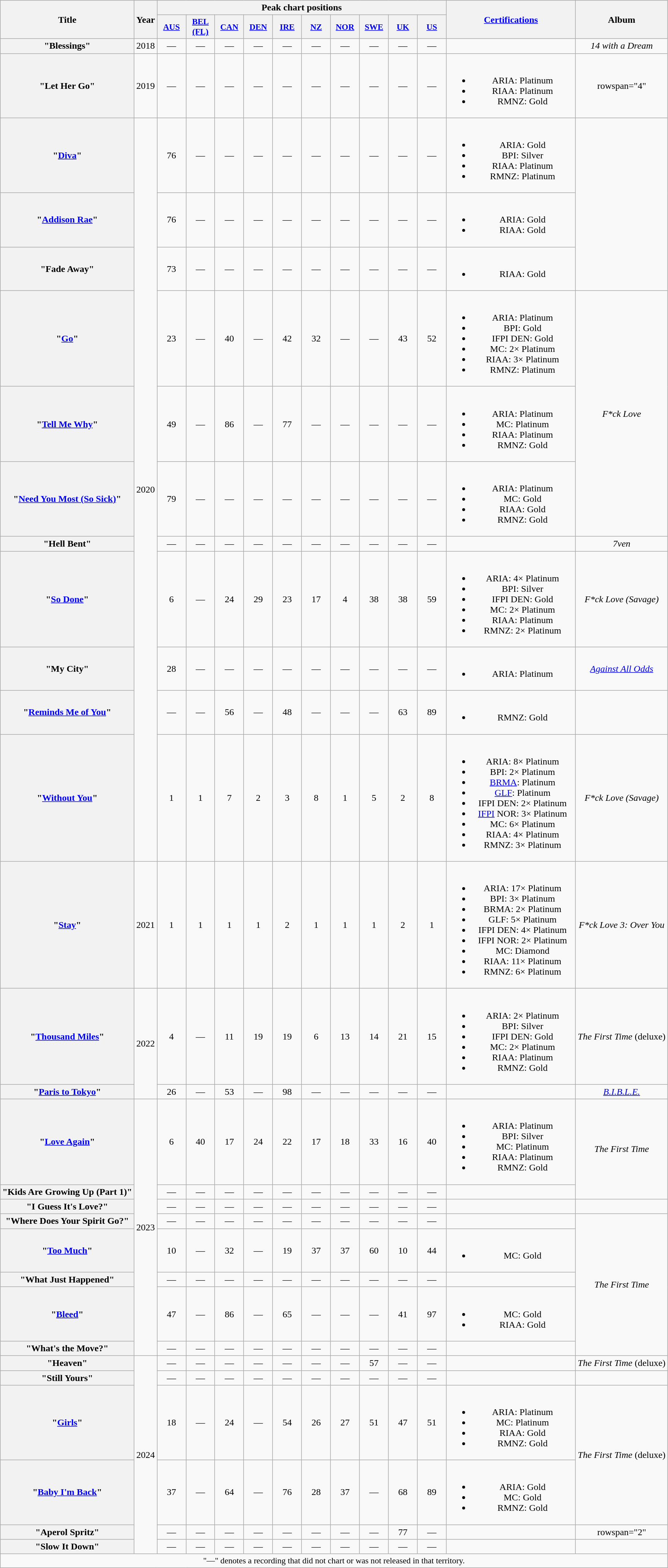<table class="wikitable plainrowheaders" style="text-align:center;">
<tr>
<th scope="col" rowspan="2">Title</th>
<th scope="col" rowspan="2">Year</th>
<th scope="col" colspan="10">Peak chart positions</th>
<th scope="col" rowspan="2" style="width:13.5em;"><a href='#'>Certifications</a></th>
<th scope="col" rowspan="2">Album</th>
</tr>
<tr>
<th scope="col" style="width:3em;font-size:90%;"><a href='#'>AUS</a><br></th>
<th scope="col" style="width:3em;font-size:90%;"><a href='#'>BEL<br>(FL)</a><br></th>
<th scope="col" style="width:3em;font-size:90%;"><a href='#'>CAN</a><br></th>
<th scope="col" style="width:3em;font-size:90%;"><a href='#'>DEN</a><br></th>
<th scope="col" style="width:3em;font-size:90%;"><a href='#'>IRE</a><br></th>
<th scope="col" style="width:3em;font-size:90%;"><a href='#'>NZ</a><br></th>
<th scope="col" style="width:3em;font-size:90%;"><a href='#'>NOR</a><br></th>
<th scope="col" style="width:3em;font-size:90%;"><a href='#'>SWE</a><br></th>
<th scope="col" style="width:3em;font-size:90%;"><a href='#'>UK</a><br></th>
<th scope="col" style="width:3em;font-size:90%;"><a href='#'>US</a><br></th>
</tr>
<tr>
<th scope="row">"Blessings"</th>
<td>2018</td>
<td>—</td>
<td>—</td>
<td>—</td>
<td>—</td>
<td>—</td>
<td>—</td>
<td>—</td>
<td>—</td>
<td>—</td>
<td>—</td>
<td></td>
<td><em>14 with a Dream</em></td>
</tr>
<tr>
<th scope="row">"Let Her Go"</th>
<td>2019</td>
<td>—</td>
<td>—</td>
<td>—</td>
<td>—</td>
<td>—</td>
<td>—</td>
<td>—</td>
<td>—</td>
<td>—</td>
<td>—</td>
<td><br><ul><li>ARIA: Platinum</li><li>RIAA: Platinum</li><li>RMNZ: Gold</li></ul></td>
<td>rowspan="4" </td>
</tr>
<tr>
<th scope="row">"<a href='#'>Diva</a>"<br></th>
<td rowspan="11">2020</td>
<td>76</td>
<td>—</td>
<td>—</td>
<td>—</td>
<td>—</td>
<td>—</td>
<td>—</td>
<td>—</td>
<td>—</td>
<td>—</td>
<td><br><ul><li>ARIA: Gold</li><li>BPI: Silver</li><li>RIAA: Platinum</li><li>RMNZ: Platinum</li></ul></td>
</tr>
<tr>
<th scope="row">"<a href='#'>Addison Rae</a>"</th>
<td>76</td>
<td>—</td>
<td>—</td>
<td>—</td>
<td>—</td>
<td>—</td>
<td>—</td>
<td>—</td>
<td>—</td>
<td>—</td>
<td><br><ul><li>ARIA: Gold</li><li>RIAA: Gold</li></ul></td>
</tr>
<tr>
<th scope="row">"Fade Away"<br></th>
<td>73</td>
<td>—</td>
<td>—</td>
<td>—</td>
<td>—</td>
<td>—</td>
<td>—</td>
<td>—</td>
<td>—</td>
<td>—</td>
<td><br><ul><li>RIAA: Gold</li></ul></td>
</tr>
<tr>
<th scope="row">"<a href='#'>Go</a>"<br></th>
<td>23</td>
<td>—</td>
<td>40</td>
<td>—</td>
<td>42</td>
<td>32</td>
<td>—</td>
<td>—</td>
<td>43</td>
<td>52</td>
<td><br><ul><li>ARIA: Platinum</li><li>BPI: Gold</li><li>IFPI DEN: Gold</li><li>MC: 2× Platinum</li><li>RIAA: 3× Platinum</li><li>RMNZ: Platinum</li></ul></td>
<td rowspan="3"><em>F*ck Love</em></td>
</tr>
<tr>
<th scope="row">"<a href='#'>Tell Me Why</a>"</th>
<td>49</td>
<td>—</td>
<td>86</td>
<td>—</td>
<td>77</td>
<td>—</td>
<td>—</td>
<td>—</td>
<td>—</td>
<td>—</td>
<td><br><ul><li>ARIA: Platinum</li><li>MC: Platinum</li><li>RIAA: Platinum</li><li>RMNZ: Gold</li></ul></td>
</tr>
<tr>
<th scope="row">"<a href='#'>Need You Most (So Sick)</a>"</th>
<td>79</td>
<td>—</td>
<td>—</td>
<td>—</td>
<td>—</td>
<td>—</td>
<td>—</td>
<td>—</td>
<td>—</td>
<td>—</td>
<td><br><ul><li>ARIA: Platinum</li><li>MC: Gold</li><li>RIAA: Gold</li><li>RMNZ: Gold</li></ul></td>
</tr>
<tr>
<th scope="row">"Hell Bent"<br></th>
<td>—</td>
<td>—</td>
<td>—</td>
<td>—</td>
<td>—</td>
<td>—</td>
<td>—</td>
<td>—</td>
<td>—</td>
<td>—</td>
<td></td>
<td><em>7ven</em></td>
</tr>
<tr>
<th scope="row">"<a href='#'>So Done</a>"</th>
<td>6</td>
<td>—</td>
<td>24</td>
<td>29</td>
<td>23</td>
<td>17</td>
<td>4</td>
<td>38</td>
<td>38</td>
<td>59</td>
<td><br><ul><li>ARIA: 4× Platinum</li><li>BPI: Silver</li><li>IFPI DEN: Gold</li><li>MC: 2× Platinum</li><li>RIAA: Platinum</li><li>RMNZ: 2× Platinum</li></ul></td>
<td><em>F*ck Love (Savage)</em></td>
</tr>
<tr>
<th scope="row">"My City"<br></th>
<td>28</td>
<td>—</td>
<td>—</td>
<td>—</td>
<td>—</td>
<td>—</td>
<td>—</td>
<td>—</td>
<td>—</td>
<td>—</td>
<td><br><ul><li>ARIA: Platinum</li></ul></td>
<td><em><a href='#'>Against All Odds</a></em></td>
</tr>
<tr>
<th scope="row">"<a href='#'>Reminds Me of You</a>"<br></th>
<td>—</td>
<td>—</td>
<td>56</td>
<td>—</td>
<td>48</td>
<td>—</td>
<td>—</td>
<td>—</td>
<td>63</td>
<td>89</td>
<td><br><ul><li>RMNZ: Gold</li></ul></td>
<td></td>
</tr>
<tr>
<th scope="row">"<a href='#'>Without You</a>"<br></th>
<td>1</td>
<td>1</td>
<td>7</td>
<td>2</td>
<td>3</td>
<td>8</td>
<td>1</td>
<td>5</td>
<td>2</td>
<td>8</td>
<td><br><ul><li>ARIA: 8× Platinum</li><li>BPI: 2× Platinum</li><li><a href='#'>BRMA</a>: Platinum</li><li><a href='#'>GLF</a>: Platinum</li><li>IFPI DEN: 2× Platinum</li><li><a href='#'>IFPI</a> NOR: 3× Platinum</li><li>MC: 6× Platinum</li><li>RIAA: 4× Platinum</li><li>RMNZ: 3× Platinum</li></ul></td>
<td><em>F*ck Love (Savage)</em></td>
</tr>
<tr>
<th scope="row">"<a href='#'>Stay</a>"<br></th>
<td>2021</td>
<td>1</td>
<td>1</td>
<td>1</td>
<td>1</td>
<td>2</td>
<td>1</td>
<td>1</td>
<td>1</td>
<td>2</td>
<td>1</td>
<td><br><ul><li>ARIA: 17× Platinum</li><li>BPI: 3× Platinum</li><li>BRMA: 2× Platinum</li><li>GLF: 5× Platinum</li><li>IFPI DEN: 4× Platinum</li><li>IFPI NOR: 2× Platinum</li><li>MC: Diamond</li><li>RIAA: 11× Platinum</li><li>RMNZ: 6× Platinum</li></ul></td>
<td><em>F*ck Love 3: Over You</em></td>
</tr>
<tr>
<th scope="row">"<a href='#'>Thousand Miles</a>"</th>
<td rowspan="2">2022</td>
<td>4</td>
<td>—</td>
<td>11</td>
<td>19</td>
<td>19</td>
<td>6</td>
<td>13</td>
<td>14</td>
<td>21</td>
<td>15</td>
<td><br><ul><li>ARIA: 2× Platinum</li><li>BPI: Silver</li><li>IFPI DEN: Gold</li><li>MC: 2× Platinum</li><li>RIAA: Platinum</li><li>RMNZ: Gold</li></ul></td>
<td><em>The First Time</em> (deluxe)</td>
</tr>
<tr>
<th scope="row">"<a href='#'>Paris to Tokyo</a>"<br></th>
<td>26</td>
<td>—</td>
<td>53</td>
<td>—</td>
<td>98</td>
<td>—</td>
<td>—</td>
<td>—</td>
<td>—</td>
<td>—</td>
<td></td>
<td><em><a href='#'>B.I.B.L.E.</a></em></td>
</tr>
<tr>
<th scope="row">"<a href='#'>Love Again</a>"</th>
<td rowspan="8">2023</td>
<td>6</td>
<td>40</td>
<td>17</td>
<td>24</td>
<td>22</td>
<td>17</td>
<td>18</td>
<td>33</td>
<td>16</td>
<td>40</td>
<td><br><ul><li>ARIA: Platinum</li><li>BPI: Silver</li><li>MC: Platinum</li><li>RIAA: Platinum</li><li>RMNZ: Gold</li></ul></td>
<td rowspan="2"><em>The First Time</em></td>
</tr>
<tr>
<th scope="row">"Kids Are Growing Up (Part 1)"</th>
<td>—</td>
<td>—</td>
<td>—</td>
<td>—</td>
<td>—</td>
<td>—</td>
<td>—</td>
<td>—</td>
<td>—</td>
<td>—</td>
<td></td>
</tr>
<tr>
<th scope="row">"I Guess It's Love?"</th>
<td>—</td>
<td>—</td>
<td>—</td>
<td>—</td>
<td>—</td>
<td>—</td>
<td>—</td>
<td>—</td>
<td>—</td>
<td>—</td>
<td></td>
<td></td>
</tr>
<tr>
<th scope="row">"Where Does Your Spirit Go?"</th>
<td>—</td>
<td>—</td>
<td>—</td>
<td>—</td>
<td>—</td>
<td>—</td>
<td>—</td>
<td>—</td>
<td>—</td>
<td>—</td>
<td></td>
<td rowspan="5"><em>The First Time</em></td>
</tr>
<tr>
<th scope="row">"<a href='#'>Too Much</a>"<br></th>
<td>10</td>
<td>—</td>
<td>32</td>
<td>—</td>
<td>19</td>
<td>37</td>
<td>37</td>
<td>60</td>
<td>10</td>
<td>44</td>
<td><br><ul><li>MC: Gold</li></ul></td>
</tr>
<tr>
<th scope="row">"What Just Happened"</th>
<td>—</td>
<td>—</td>
<td>—</td>
<td>—</td>
<td>—</td>
<td>—</td>
<td>—</td>
<td>—</td>
<td>—</td>
<td>—</td>
<td></td>
</tr>
<tr>
<th scope="row">"<a href='#'>Bleed</a>"</th>
<td>47</td>
<td>—</td>
<td>86</td>
<td>—</td>
<td>65</td>
<td>—</td>
<td>—</td>
<td>—</td>
<td>41</td>
<td>97</td>
<td><br><ul><li>MC: Gold</li><li>RIAA: Gold</li></ul></td>
</tr>
<tr>
<th scope="row">"What's the Move?"<br></th>
<td>—</td>
<td>—</td>
<td>—</td>
<td>—</td>
<td>—</td>
<td>—</td>
<td>—</td>
<td>—</td>
<td>—</td>
<td>—</td>
<td></td>
</tr>
<tr>
<th scope="row">"Heaven"</th>
<td rowspan="6">2024</td>
<td>—</td>
<td>—</td>
<td>—</td>
<td>—</td>
<td>—</td>
<td>—</td>
<td>—</td>
<td>57</td>
<td>—</td>
<td>—</td>
<td></td>
<td><em>The First Time</em> (deluxe)</td>
</tr>
<tr>
<th scope="row">"Still Yours"</th>
<td>—</td>
<td>—</td>
<td>—</td>
<td>—</td>
<td>—</td>
<td>—</td>
<td>—</td>
<td>—</td>
<td>—</td>
<td>—</td>
<td></td>
<td></td>
</tr>
<tr>
<th scope="row">"<a href='#'>Girls</a>"</th>
<td>18</td>
<td>—</td>
<td>24</td>
<td>—</td>
<td>54</td>
<td>26</td>
<td>27</td>
<td>51</td>
<td>47</td>
<td>51</td>
<td><br><ul><li>ARIA: Platinum</li><li>MC: Platinum</li><li>RIAA: Gold</li><li>RMNZ: Gold</li></ul></td>
<td rowspan="2"><em>The First Time</em> (deluxe)</td>
</tr>
<tr>
<th scope="row">"<a href='#'>Baby I'm Back</a>"</th>
<td>37</td>
<td>—</td>
<td>64</td>
<td>—</td>
<td>76</td>
<td>28</td>
<td>37</td>
<td>—</td>
<td>68</td>
<td>89</td>
<td><br><ul><li>ARIA: Gold</li><li>MC: Gold</li><li>RMNZ: Gold</li></ul></td>
</tr>
<tr>
<th scope="row">"Aperol Spritz"</th>
<td>—</td>
<td>—</td>
<td>—</td>
<td>—</td>
<td>—</td>
<td>—</td>
<td>—</td>
<td>—</td>
<td>77</td>
<td>—</td>
<td></td>
<td>rowspan="2" </td>
</tr>
<tr>
<th scope="row">"Slow It Down"<br></th>
<td>—</td>
<td>—</td>
<td>—</td>
<td>—</td>
<td>—</td>
<td>—</td>
<td>—</td>
<td>—</td>
<td>—</td>
<td>—</td>
<td></td>
</tr>
<tr>
<td colspan="14" style="font-size:90%">"—" denotes a recording that did not chart or was not released in that territory.</td>
</tr>
</table>
